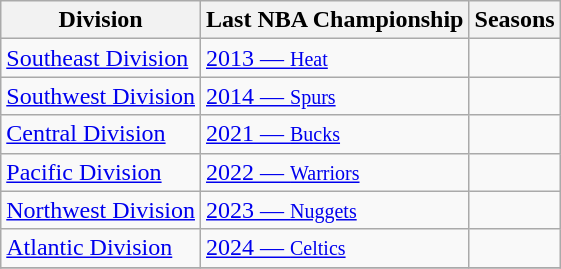<table class="wikitable">
<tr>
<th>Division</th>
<th>Last NBA Championship</th>
<th>Seasons</th>
</tr>
<tr>
<td><a href='#'>Southeast Division</a></td>
<td><a href='#'>2013 — <small>Heat</small></a></td>
<td align="center"></td>
</tr>
<tr>
<td><a href='#'>Southwest Division</a></td>
<td><a href='#'>2014 — <small>Spurs</small></a></td>
<td align="center"></td>
</tr>
<tr>
<td><a href='#'>Central Division</a></td>
<td><a href='#'>2021 — <small>Bucks</small></a></td>
<td align="center"></td>
</tr>
<tr>
<td><a href='#'>Pacific Division</a></td>
<td><a href='#'>2022 — <small>Warriors</small></a></td>
<td align="center"></td>
</tr>
<tr>
<td><a href='#'>Northwest Division</a></td>
<td><a href='#'>2023 — <small>Nuggets</small></a></td>
<td align="center"></td>
</tr>
<tr>
<td><a href='#'>Atlantic Division</a></td>
<td><a href='#'>2024 — <small>Celtics</small></a></td>
<td align="center"></td>
</tr>
<tr>
</tr>
</table>
